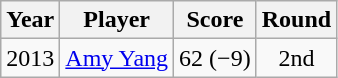<table class="wikitable">
<tr>
<th>Year</th>
<th>Player</th>
<th>Score</th>
<th>Round</th>
</tr>
<tr>
<td>2013</td>
<td><a href='#'>Amy Yang</a></td>
<td>62 (−9)</td>
<td align=center>2nd</td>
</tr>
</table>
